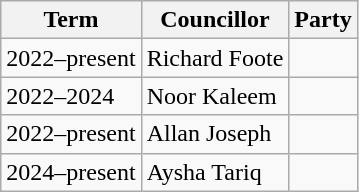<table class="wikitable">
<tr>
<th>Term</th>
<th>Councillor</th>
<th colspan=2>Party</th>
</tr>
<tr>
<td>2022–present</td>
<td>Richard Foote</td>
<td></td>
</tr>
<tr>
<td>2022–2024</td>
<td>Noor Kaleem</td>
<td></td>
</tr>
<tr>
<td>2022–present</td>
<td>Allan Joseph</td>
<td></td>
</tr>
<tr>
<td>2024–present</td>
<td>Aysha Tariq</td>
<td></td>
</tr>
</table>
